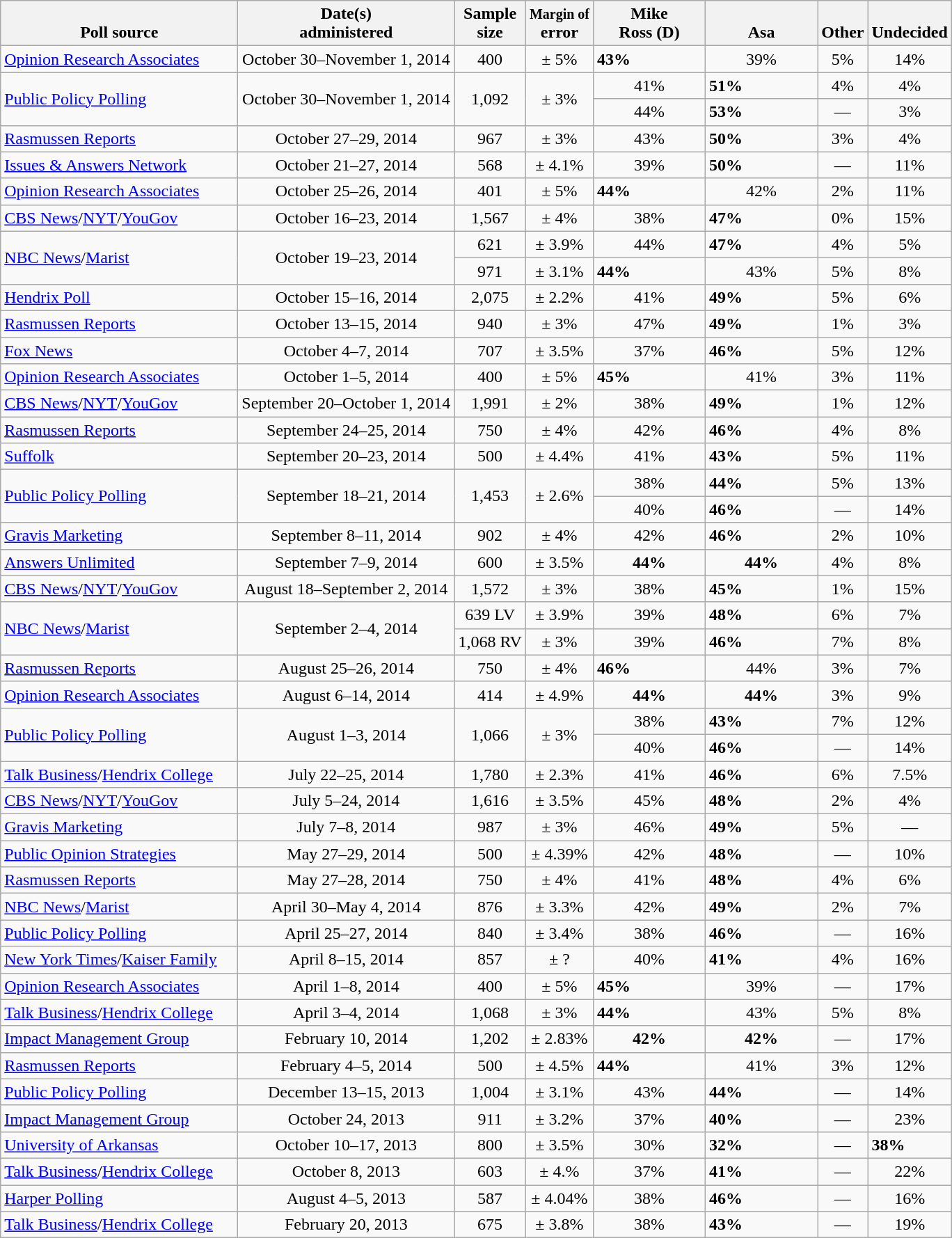<table class="wikitable">
<tr valign= bottom>
<th style="width:220px;">Poll source</th>
<th style="width:200px;">Date(s)<br>administered</th>
<th class=small>Sample<br>size</th>
<th class=small><small>Margin of</small><br>error</th>
<th style="width:100px;">Mike<br>Ross (D)</th>
<th style="width:100px;">Asa<br></th>
<th>Other</th>
<th>Undecided</th>
</tr>
<tr>
<td><a href='#'>Opinion Research Associates</a></td>
<td align=center>October 30–November 1, 2014</td>
<td align=center>400</td>
<td align=center>± 5%</td>
<td><strong>43%</strong></td>
<td align=center>39%</td>
<td align=center>5%</td>
<td align=center>14%</td>
</tr>
<tr>
<td rowspan=2><a href='#'>Public Policy Polling</a></td>
<td align=center rowspan=2>October 30–November 1, 2014</td>
<td align=center rowspan=2>1,092</td>
<td align=center rowspan=2>± 3%</td>
<td align=center>41%</td>
<td><strong>51%</strong></td>
<td align=center>4%</td>
<td align=center>4%</td>
</tr>
<tr>
<td align=center>44%</td>
<td><strong>53%</strong></td>
<td align=center>—</td>
<td align=center>3%</td>
</tr>
<tr>
<td><a href='#'>Rasmussen Reports</a></td>
<td align=center>October 27–29, 2014</td>
<td align=center>967</td>
<td align=center>± 3%</td>
<td align=center>43%</td>
<td><strong>50%</strong></td>
<td align=center>3%</td>
<td align=center>4%</td>
</tr>
<tr>
<td><a href='#'>Issues & Answers Network</a></td>
<td align=center>October 21–27, 2014</td>
<td align=center>568</td>
<td align=center>± 4.1%</td>
<td align=center>39%</td>
<td><strong>50%</strong></td>
<td align=center>—</td>
<td align=center>11%</td>
</tr>
<tr>
<td><a href='#'>Opinion Research Associates</a></td>
<td align=center>October 25–26, 2014</td>
<td align=center>401</td>
<td align=center>± 5%</td>
<td><strong>44%</strong></td>
<td align=center>42%</td>
<td align=center>2%</td>
<td align=center>11%</td>
</tr>
<tr>
<td><a href='#'>CBS News</a>/<a href='#'>NYT</a>/<a href='#'>YouGov</a></td>
<td align=center>October 16–23, 2014</td>
<td align=center>1,567</td>
<td align=center>± 4%</td>
<td align=center>38%</td>
<td><strong>47%</strong></td>
<td align=center>0%</td>
<td align=center>15%</td>
</tr>
<tr>
<td rowspan=2><a href='#'>NBC News</a>/<a href='#'>Marist</a></td>
<td align=center rowspan=2>October 19–23, 2014</td>
<td align=center>621</td>
<td align=center>± 3.9%</td>
<td align=center>44%</td>
<td><strong>47%</strong></td>
<td align=center>4%</td>
<td align=center>5%</td>
</tr>
<tr>
<td align=center>971</td>
<td align=center>± 3.1%</td>
<td><strong>44%</strong></td>
<td align=center>43%</td>
<td align=center>5%</td>
<td align=center>8%</td>
</tr>
<tr>
<td><a href='#'>Hendrix Poll</a></td>
<td align=center>October 15–16, 2014</td>
<td align=center>2,075</td>
<td align=center>± 2.2%</td>
<td align=center>41%</td>
<td><strong>49%</strong></td>
<td align=center>5%</td>
<td align=center>6%</td>
</tr>
<tr>
<td><a href='#'>Rasmussen Reports</a></td>
<td align=center>October 13–15, 2014</td>
<td align=center>940</td>
<td align=center>± 3%</td>
<td align=center>47%</td>
<td><strong>49%</strong></td>
<td align=center>1%</td>
<td align=center>3%</td>
</tr>
<tr>
<td><a href='#'>Fox News</a></td>
<td align=center>October 4–7, 2014</td>
<td align=center>707</td>
<td align=center>± 3.5%</td>
<td align=center>37%</td>
<td><strong>46%</strong></td>
<td align=center>5%</td>
<td align=center>12%</td>
</tr>
<tr>
<td><a href='#'>Opinion Research Associates</a></td>
<td align=center>October 1–5, 2014</td>
<td align=center>400</td>
<td align=center>± 5%</td>
<td><strong>45%</strong></td>
<td align=center>41%</td>
<td align=center>3%</td>
<td align=center>11%</td>
</tr>
<tr>
<td><a href='#'>CBS News</a>/<a href='#'>NYT</a>/<a href='#'>YouGov</a></td>
<td align=center>September 20–October 1, 2014</td>
<td align=center>1,991</td>
<td align=center>± 2%</td>
<td align=center>38%</td>
<td><strong>49%</strong></td>
<td align=center>1%</td>
<td align=center>12%</td>
</tr>
<tr>
<td><a href='#'>Rasmussen Reports</a></td>
<td align=center>September 24–25, 2014</td>
<td align=center>750</td>
<td align=center>± 4%</td>
<td align=center>42%</td>
<td><strong>46%</strong></td>
<td align=center>4%</td>
<td align=center>8%</td>
</tr>
<tr>
<td><a href='#'>Suffolk</a></td>
<td align=center>September 20–23, 2014</td>
<td align=center>500</td>
<td align=center>± 4.4%</td>
<td align=center>41%</td>
<td><strong>43%</strong></td>
<td align=center>5%</td>
<td align=center>11%</td>
</tr>
<tr>
<td rowspan=2><a href='#'>Public Policy Polling</a></td>
<td align=center rowspan=2>September 18–21, 2014</td>
<td align=center rowspan=2>1,453</td>
<td align=center rowspan=2>± 2.6%</td>
<td align=center>38%</td>
<td><strong>44%</strong></td>
<td align=center>5%</td>
<td align=center>13%</td>
</tr>
<tr>
<td align=center>40%</td>
<td><strong>46%</strong></td>
<td align=center>—</td>
<td align=center>14%</td>
</tr>
<tr>
<td><a href='#'>Gravis Marketing</a></td>
<td align=center>September 8–11, 2014</td>
<td align=center>902</td>
<td align=center>± 4%</td>
<td align=center>42%</td>
<td><strong>46%</strong></td>
<td align=center>2%</td>
<td align=center>10%</td>
</tr>
<tr>
<td><a href='#'>Answers Unlimited</a></td>
<td align=center>September 7–9, 2014</td>
<td align=center>600</td>
<td align=center>± 3.5%</td>
<td align=center><strong>44%</strong></td>
<td align=center><strong>44%</strong></td>
<td align=center>4%</td>
<td align=center>8%</td>
</tr>
<tr>
<td><a href='#'>CBS News</a>/<a href='#'>NYT</a>/<a href='#'>YouGov</a></td>
<td align=center>August 18–September 2, 2014</td>
<td align=center>1,572</td>
<td align=center>± 3%</td>
<td align=center>38%</td>
<td><strong>45%</strong></td>
<td align=center>1%</td>
<td align=center>15%</td>
</tr>
<tr>
<td rowspan=2><a href='#'>NBC News</a>/<a href='#'>Marist</a></td>
<td align=center rowspan=2>September 2–4, 2014</td>
<td align=center>639 LV</td>
<td align=center>± 3.9%</td>
<td align=center>39%</td>
<td><strong>48%</strong></td>
<td align=center>6%</td>
<td align=center>7%</td>
</tr>
<tr>
<td align=center>1,068 RV</td>
<td align=center>± 3%</td>
<td align=center>39%</td>
<td><strong>46%</strong></td>
<td align=center>7%</td>
<td align=center>8%</td>
</tr>
<tr>
<td><a href='#'>Rasmussen Reports</a></td>
<td align=center>August 25–26, 2014</td>
<td align=center>750</td>
<td align=center>± 4%</td>
<td><strong>46%</strong></td>
<td align=center>44%</td>
<td align=center>3%</td>
<td align=center>7%</td>
</tr>
<tr>
<td><a href='#'>Opinion Research Associates</a></td>
<td align=center>August 6–14, 2014</td>
<td align=center>414</td>
<td align=center>± 4.9%</td>
<td align=center><strong>44%</strong></td>
<td align=center><strong>44%</strong></td>
<td align=center>3%</td>
<td align=center>9%</td>
</tr>
<tr>
<td rowspan=2><a href='#'>Public Policy Polling</a></td>
<td align=center rowspan=2>August 1–3, 2014</td>
<td align=center rowspan=2>1,066</td>
<td align=center rowspan=2>± 3%</td>
<td align=center>38%</td>
<td><strong>43%</strong></td>
<td align=center>7%</td>
<td align=center>12%</td>
</tr>
<tr>
<td align=center>40%</td>
<td><strong>46%</strong></td>
<td align=center>—</td>
<td align=center>14%</td>
</tr>
<tr>
<td><a href='#'>Talk Business</a>/<a href='#'>Hendrix College</a></td>
<td align=center>July 22–25, 2014</td>
<td align=center>1,780</td>
<td align=center>± 2.3%</td>
<td align=center>41%</td>
<td><strong>46%</strong></td>
<td align=center>6%</td>
<td align=center>7.5%</td>
</tr>
<tr>
<td><a href='#'>CBS News</a>/<a href='#'>NYT</a>/<a href='#'>YouGov</a></td>
<td align=center>July 5–24, 2014</td>
<td align=center>1,616</td>
<td align=center>± 3.5%</td>
<td align=center>45%</td>
<td><strong>48%</strong></td>
<td align=center>2%</td>
<td align=center>4%</td>
</tr>
<tr>
<td><a href='#'>Gravis Marketing</a></td>
<td align=center>July 7–8, 2014</td>
<td align=center>987</td>
<td align=center>± 3%</td>
<td align=center>46%</td>
<td><strong>49%</strong></td>
<td align=center>5%</td>
<td align=center>—</td>
</tr>
<tr>
<td><a href='#'>Public Opinion Strategies</a></td>
<td align=center>May 27–29, 2014</td>
<td align=center>500</td>
<td align=center>± 4.39%</td>
<td align=center>42%</td>
<td><strong>48%</strong></td>
<td align=center>—</td>
<td align=center>10%</td>
</tr>
<tr>
<td><a href='#'>Rasmussen Reports</a></td>
<td align=center>May 27–28, 2014</td>
<td align=center>750</td>
<td align=center>± 4%</td>
<td align=center>41%</td>
<td><strong>48%</strong></td>
<td align=center>4%</td>
<td align=center>6%</td>
</tr>
<tr>
<td><a href='#'>NBC News</a>/<a href='#'>Marist</a></td>
<td align=center>April 30–May 4, 2014</td>
<td align=center>876</td>
<td align=center>± 3.3%</td>
<td align=center>42%</td>
<td><strong>49%</strong></td>
<td align=center>2%</td>
<td align=center>7%</td>
</tr>
<tr>
<td><a href='#'>Public Policy Polling</a></td>
<td align=center>April 25–27, 2014</td>
<td align=center>840</td>
<td align=center>± 3.4%</td>
<td align=center>38%</td>
<td><strong>46%</strong></td>
<td align=center>—</td>
<td align=center>16%</td>
</tr>
<tr>
<td><a href='#'>New York Times</a>/<a href='#'>Kaiser Family</a></td>
<td align=center>April 8–15, 2014</td>
<td align=center>857</td>
<td align=center>± ?</td>
<td align=center>40%</td>
<td><strong>41%</strong></td>
<td align=center>4%</td>
<td align=center>16%</td>
</tr>
<tr>
<td><a href='#'>Opinion Research Associates</a></td>
<td align=center>April 1–8, 2014</td>
<td align=center>400</td>
<td align=center>± 5%</td>
<td><strong>45%</strong></td>
<td align=center>39%</td>
<td align=center>—</td>
<td align=center>17%</td>
</tr>
<tr>
<td><a href='#'>Talk Business</a>/<a href='#'>Hendrix College</a></td>
<td align=center>April 3–4, 2014</td>
<td align=center>1,068</td>
<td align=center>± 3%</td>
<td><strong>44%</strong></td>
<td align=center>43%</td>
<td align=center>5%</td>
<td align=center>8%</td>
</tr>
<tr>
<td><a href='#'>Impact Management Group</a></td>
<td align=center>February 10, 2014</td>
<td align=center>1,202</td>
<td align=center>± 2.83%</td>
<td align=center><strong>42%</strong></td>
<td align=center><strong>42%</strong></td>
<td align=center>—</td>
<td align=center>17%</td>
</tr>
<tr>
<td><a href='#'>Rasmussen Reports</a></td>
<td align=center>February 4–5, 2014</td>
<td align=center>500</td>
<td align=center>± 4.5%</td>
<td><strong>44%</strong></td>
<td align=center>41%</td>
<td align=center>3%</td>
<td align=center>12%</td>
</tr>
<tr>
<td><a href='#'>Public Policy Polling</a></td>
<td align=center>December 13–15, 2013</td>
<td align=center>1,004</td>
<td align=center>± 3.1%</td>
<td align=center>43%</td>
<td><strong>44%</strong></td>
<td align=center>—</td>
<td align=center>14%</td>
</tr>
<tr>
<td><a href='#'>Impact Management Group</a></td>
<td align=center>October 24, 2013</td>
<td align=center>911</td>
<td align=center>± 3.2%</td>
<td align=center>37%</td>
<td><strong>40%</strong></td>
<td align=center>—</td>
<td align=center>23%</td>
</tr>
<tr>
<td><a href='#'>University of Arkansas</a></td>
<td align=center>October 10–17, 2013</td>
<td align=center>800</td>
<td align=center>± 3.5%</td>
<td align=center>30%</td>
<td><strong>32%</strong></td>
<td align=center>—</td>
<td><strong>38%</strong></td>
</tr>
<tr>
<td><a href='#'>Talk Business</a>/<a href='#'>Hendrix College</a></td>
<td align=center>October 8, 2013</td>
<td align=center>603</td>
<td align=center>± 4.%</td>
<td align=center>37%</td>
<td><strong>41%</strong></td>
<td align=center>—</td>
<td align=center>22%</td>
</tr>
<tr>
<td><a href='#'>Harper Polling</a></td>
<td align=center>August 4–5, 2013</td>
<td align=center>587</td>
<td align=center>± 4.04%</td>
<td align=center>38%</td>
<td><strong>46%</strong></td>
<td align=center>—</td>
<td align=center>16%</td>
</tr>
<tr>
<td><a href='#'>Talk Business</a>/<a href='#'>Hendrix College</a></td>
<td align=center>February 20, 2013</td>
<td align=center>675</td>
<td align=center>± 3.8%</td>
<td align=center>38%</td>
<td><strong>43%</strong></td>
<td align=center>—</td>
<td align=center>19%</td>
</tr>
</table>
